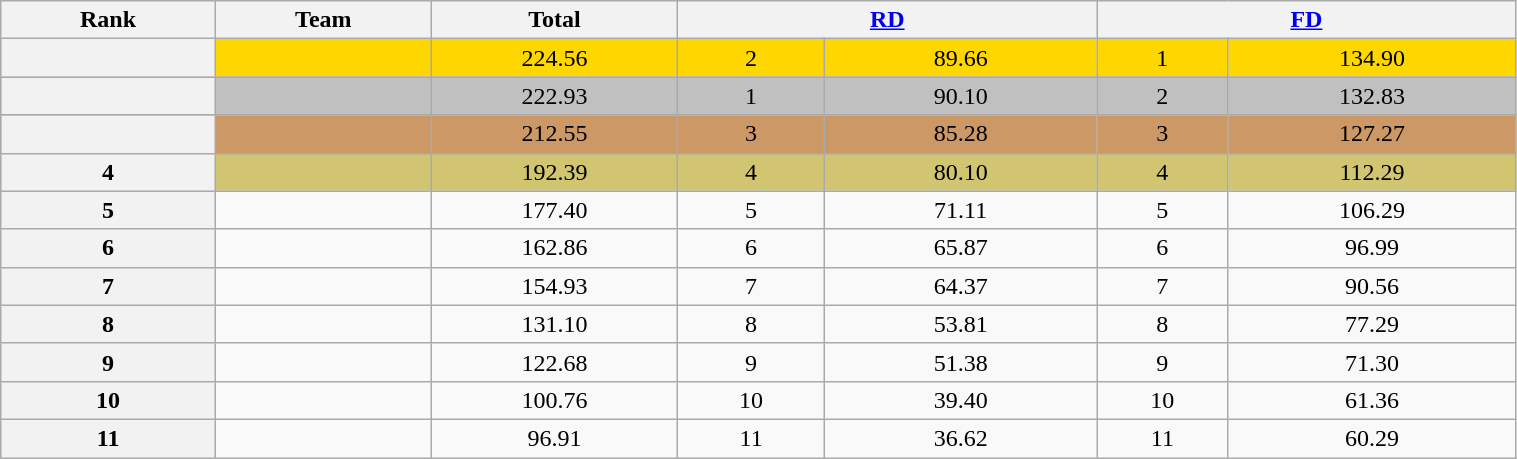<table class="wikitable sortable" style="text-align:left; width:80%">
<tr>
<th scope="col">Rank</th>
<th scope="col">Team</th>
<th scope="col">Total</th>
<th scope="col" colspan="2" width="80px"><a href='#'>RD</a></th>
<th scope="col" colspan="2" width="80px"><a href='#'>FD</a></th>
</tr>
<tr bgcolor="gold">
<th scope="row"></th>
<td></td>
<td align="center">224.56</td>
<td align="center">2</td>
<td align="center">89.66</td>
<td align="center">1</td>
<td align="center">134.90</td>
</tr>
<tr bgcolor="silver">
<th scope="row"></th>
<td></td>
<td align="center">222.93</td>
<td align="center">1</td>
<td align="center">90.10</td>
<td align="center">2</td>
<td align="center">132.83</td>
</tr>
<tr bgcolor="cc9966">
<th scope="row"></th>
<td></td>
<td align="center">212.55</td>
<td align="center">3</td>
<td align="center">85.28</td>
<td align="center">3</td>
<td align="center">127.27</td>
</tr>
<tr bgcolor="#d1c571">
<th scope="row">4</th>
<td></td>
<td align="center">192.39</td>
<td align="center">4</td>
<td align="center">80.10</td>
<td align="center">4</td>
<td align="center">112.29</td>
</tr>
<tr>
<th scope="row">5</th>
<td></td>
<td align="center">177.40</td>
<td align="center">5</td>
<td align="center">71.11</td>
<td align="center">5</td>
<td align="center">106.29</td>
</tr>
<tr>
<th scope="row">6</th>
<td></td>
<td align="center">162.86</td>
<td align="center">6</td>
<td align="center">65.87</td>
<td align="center">6</td>
<td align="center">96.99</td>
</tr>
<tr>
<th scope="row">7</th>
<td></td>
<td align="center">154.93</td>
<td align="center">7</td>
<td align="center">64.37</td>
<td align="center">7</td>
<td align="center">90.56</td>
</tr>
<tr>
<th scope="row">8</th>
<td></td>
<td align="center">131.10</td>
<td align="center">8</td>
<td align="center">53.81</td>
<td align="center">8</td>
<td align="center">77.29</td>
</tr>
<tr>
<th scope="row">9</th>
<td></td>
<td align="center">122.68</td>
<td align="center">9</td>
<td align="center">51.38</td>
<td align="center">9</td>
<td align="center">71.30</td>
</tr>
<tr>
<th scope="row">10</th>
<td></td>
<td align="center">100.76</td>
<td align="center">10</td>
<td align="center">39.40</td>
<td align="center">10</td>
<td align="center">61.36</td>
</tr>
<tr>
<th scope="row">11</th>
<td></td>
<td align="center">96.91</td>
<td align="center">11</td>
<td align="center">36.62</td>
<td align="center">11</td>
<td align="center">60.29</td>
</tr>
</table>
